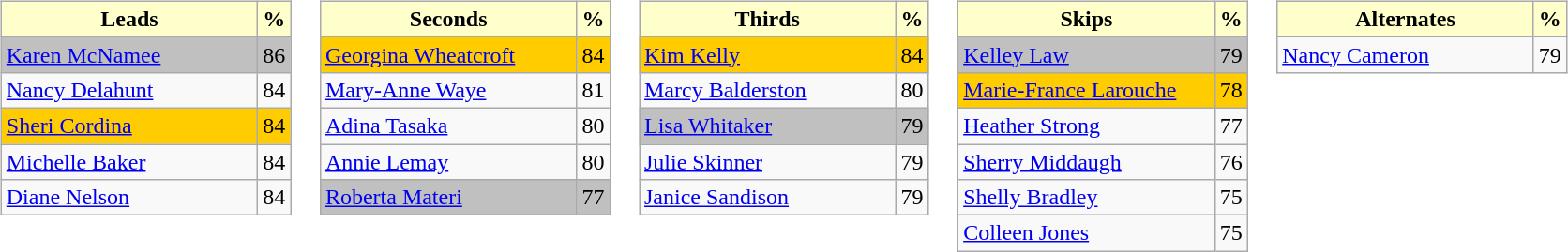<table>
<tr>
<td valign=top><br><table class="wikitable">
<tr>
<th style="background:#ffc; width:175px;">Leads</th>
<th style="background:#ffc;">%</th>
</tr>
<tr bgcolor=#C0C0C0>
<td> <a href='#'>Karen McNamee</a></td>
<td>86</td>
</tr>
<tr>
<td> <a href='#'>Nancy Delahunt</a></td>
<td>84</td>
</tr>
<tr bgcolor=#FFCC00>
<td> <a href='#'>Sheri Cordina</a></td>
<td>84</td>
</tr>
<tr>
<td> <a href='#'>Michelle Baker</a></td>
<td>84</td>
</tr>
<tr>
<td> <a href='#'>Diane Nelson</a></td>
<td>84</td>
</tr>
</table>
</td>
<td valign=top><br><table class="wikitable">
<tr>
<th style="background:#ffc; width:175px;">Seconds</th>
<th style="background:#ffc;">%</th>
</tr>
<tr bgcolor=#FFCC00>
<td> <a href='#'>Georgina Wheatcroft</a></td>
<td>84</td>
</tr>
<tr>
<td> <a href='#'>Mary-Anne Waye</a></td>
<td>81</td>
</tr>
<tr>
<td> <a href='#'>Adina Tasaka</a></td>
<td>80</td>
</tr>
<tr>
<td> <a href='#'>Annie Lemay</a></td>
<td>80</td>
</tr>
<tr bgcolor=#C0C0C0>
<td> <a href='#'>Roberta Materi</a></td>
<td>77</td>
</tr>
</table>
</td>
<td valign=top><br><table class="wikitable">
<tr>
<th style="background:#ffc; width:175px;">Thirds</th>
<th style="background:#ffc;">%</th>
</tr>
<tr bgcolor=#FFCC00>
<td> <a href='#'>Kim Kelly</a></td>
<td>84</td>
</tr>
<tr>
<td> <a href='#'>Marcy Balderston</a></td>
<td>80</td>
</tr>
<tr bgcolor=#C0C0C0>
<td> <a href='#'>Lisa Whitaker</a></td>
<td>79</td>
</tr>
<tr>
<td> <a href='#'>Julie Skinner</a></td>
<td>79</td>
</tr>
<tr>
<td> <a href='#'>Janice Sandison</a></td>
<td>79</td>
</tr>
</table>
</td>
<td valign=top><br><table class="wikitable">
<tr>
<th style="background:#ffc; width:175px;">Skips</th>
<th style="background:#ffc;">%</th>
</tr>
<tr bgcolor=#C0C0C0>
<td> <a href='#'>Kelley Law</a></td>
<td>79</td>
</tr>
<tr bgcolor=#FFCC00>
<td> <a href='#'>Marie-France Larouche</a></td>
<td>78</td>
</tr>
<tr>
<td> <a href='#'>Heather Strong</a></td>
<td>77</td>
</tr>
<tr>
<td> <a href='#'>Sherry Middaugh</a></td>
<td>76</td>
</tr>
<tr>
<td> <a href='#'>Shelly Bradley</a></td>
<td>75</td>
</tr>
<tr>
<td> <a href='#'>Colleen Jones</a></td>
<td>75</td>
</tr>
</table>
</td>
<td valign=top><br><table class="wikitable">
<tr>
<th style="background:#ffc; width:175px;">Alternates</th>
<th style="background:#ffc;">%</th>
</tr>
<tr>
<td> <a href='#'>Nancy Cameron</a></td>
<td>79</td>
</tr>
</table>
</td>
</tr>
</table>
